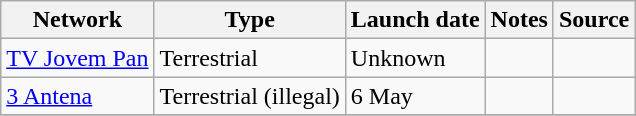<table class="wikitable sortable">
<tr>
<th>Network</th>
<th>Type</th>
<th>Launch date</th>
<th>Notes</th>
<th>Source</th>
</tr>
<tr>
<td><a href='#'>TV Jovem Pan</a></td>
<td>Terrestrial</td>
<td>Unknown</td>
<td></td>
<td></td>
</tr>
<tr>
<td><a href='#'>3 Antena</a></td>
<td>Terrestrial (illegal)</td>
<td>6 May</td>
<td></td>
<td></td>
</tr>
<tr>
</tr>
</table>
